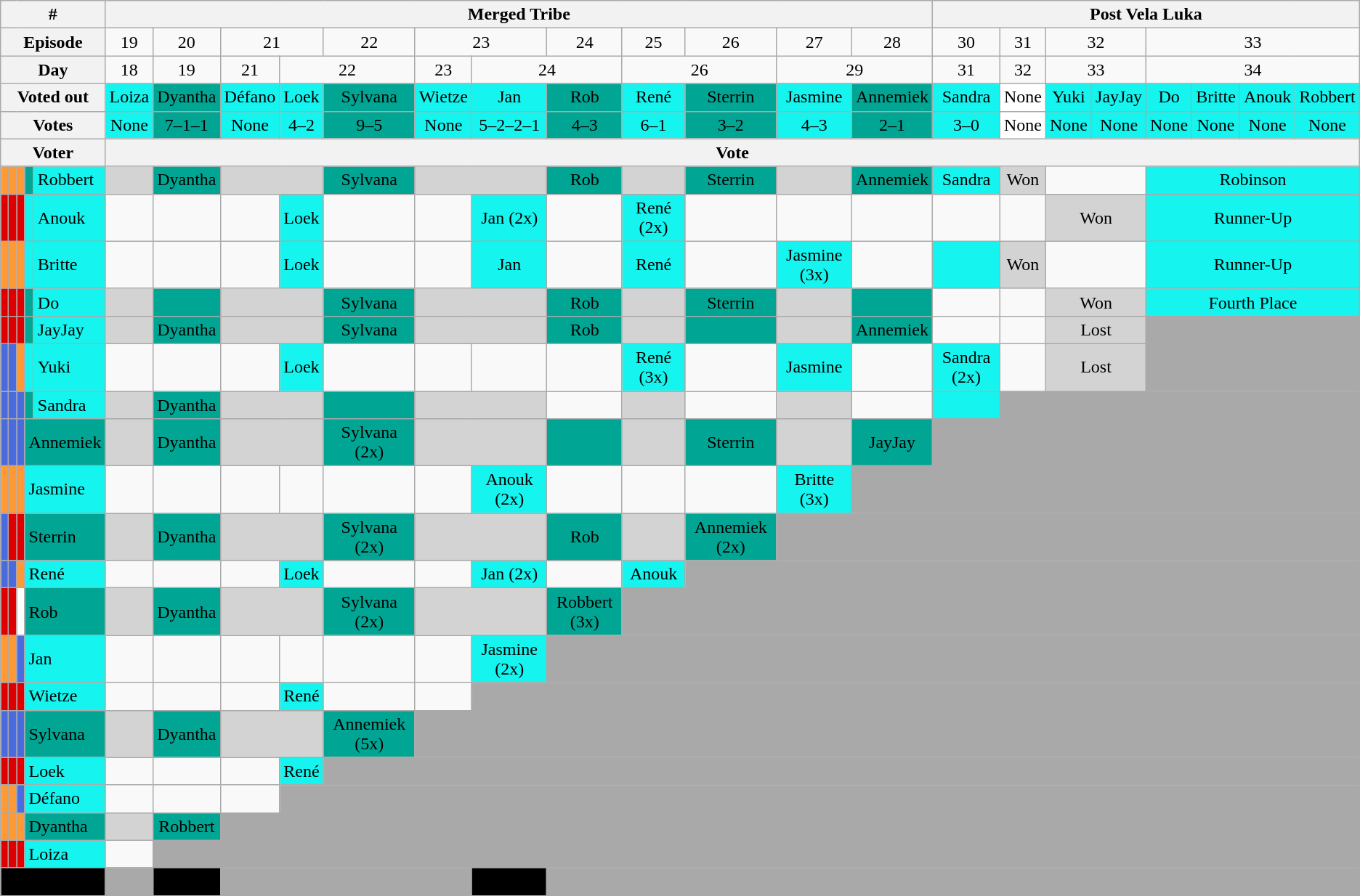<table class="wikitable" text-align:center;">
<tr>
<th colspan="5">#</th>
<th colspan="12">Merged Tribe</th>
<th colspan="8">Post Vela Luka</th>
</tr>
<tr>
<th colspan="5" align="left">Episode</th>
<td colspan="1" align="center">19</td>
<td colspan="1" align="center">20</td>
<td colspan="2" align="center">21</td>
<td colspan="1" align="center">22</td>
<td colspan="2" align="center">23</td>
<td colspan="1" align="center">24</td>
<td colspan="1" align="center">25</td>
<td colspan="1" align="center">26</td>
<td colspan="1" align="center">27</td>
<td colspan="1" align="center">28</td>
<td colspan="1" align="center">30</td>
<td colspan="1" align="center">31</td>
<td colspan="2" align="center">32</td>
<td colspan="4" align="center">33</td>
</tr>
<tr>
<th colspan="5" align="left">Day</th>
<td colspan="1" align="center">18</td>
<td colspan="1" align="center">19</td>
<td colspan="1" align="center">21</td>
<td colspan="2" align="center">22</td>
<td colspan="1" align="center">23</td>
<td colspan="2" align="center">24</td>
<td colspan="2" align="center">26</td>
<td colspan="2" align="center">29</td>
<td colspan="1" align="center">31</td>
<td colspan="1" align="center">32</td>
<td colspan="2" align="center">33</td>
<td colspan="4" align="center">34</td>
</tr>
<tr>
<th colspan="5" align="left">Voted out</th>
<td align="center" bgcolor="#15F4EE">Loiza</td>
<td align="center" bgcolor="#00A693">Dyantha</td>
<td align="center" bgcolor="#15F4EE">Défano</td>
<td align="center" bgcolor="#15F4EE">Loek</td>
<td align="center" bgcolor="#00A693">Sylvana</td>
<td align="center" bgcolor="#15F4EE">Wietze</td>
<td align="center" bgcolor="#15F4EE">Jan</td>
<td align="center" bgcolor="#00A693">Rob</td>
<td align="center" bgcolor="#15F4EE">René</td>
<td align="center" bgcolor="#00A693">Sterrin</td>
<td align="center" bgcolor="#15F4EE">Jasmine</td>
<td align="center" bgcolor="#00A693">Annemiek</td>
<td align="center" bgcolor="#15F4EE">Sandra</td>
<td align="center" bgcolor="white">None</td>
<td align="center" bgcolor="#15F4EE">Yuki</td>
<td align="center" bgcolor="#15F4EE">JayJay</td>
<td align="center" bgcolor="#15F4EE">Do</td>
<td align="center" bgcolor="#15F4EE">Britte</td>
<td align="center" bgcolor="#15F4EE">Anouk</td>
<td align="center" bgcolor="#15F4EE">Robbert</td>
</tr>
<tr>
<th colspan="5" align="left">Votes</th>
<td align="center" bgcolor="#15F4EE">None</td>
<td align="center" bgcolor="#00A693">7–1–1</td>
<td align="center" bgcolor="#15F4EE">None</td>
<td align="center" bgcolor="#15F4EE">4–2</td>
<td align="center" bgcolor="#00A693">9–5</td>
<td align="center" bgcolor="#15F4EE">None</td>
<td align="center" bgcolor="#15F4EE">5–2–2–1</td>
<td align="center" bgcolor="#00A693">4–3</td>
<td align="center" bgcolor="#15F4EE">6–1</td>
<td align="center" bgcolor="#00A693">3–2</td>
<td align="center" bgcolor="#15F4EE">4–3</td>
<td align="center" bgcolor="#00A693">2–1</td>
<td align="center" bgcolor="#15F4EE">3–0</td>
<td align="center" bgcolor="white">None</td>
<td align="center" bgcolor="#15F4EE">None</td>
<td align="center" bgcolor="#15F4EE">None</td>
<td align="center" bgcolor="#15F4EE">None</td>
<td align="center" bgcolor="#15F4EE">None</td>
<td align="center" bgcolor="#15F4EE">None</td>
<td align="center" bgcolor="#15F4EE">None</td>
</tr>
<tr>
<th colspan="5" align="left">Voter</th>
<th colspan="23" align="center">Vote</th>
</tr>
<tr>
<td bgcolor="#FF9933"></td>
<td bgcolor="#FF9933"></td>
<td bgcolor="#FF9933"></td>
<td bgcolor="#00A693"></td>
<td align="left" bgcolor="#15F4EE">Robbert</td>
<td bgcolor="lightgrey"></td>
<td align="center" bgcolor="#00A693">Dyantha</td>
<td colspan="2 "bgcolor="lightgrey"></td>
<td align="center" bgcolor="#00A693">Sylvana</td>
<td colspan="2" bgcolor="lightgrey"></td>
<td align="center" bgcolor="#00A693">Rob</td>
<td bgcolor="lightgrey"></td>
<td align="center" bgcolor="#00A693">Sterrin</td>
<td bgcolor="lightgrey"></td>
<td align="center" bgcolor="#00A693">Annemiek</td>
<td bgcolor="#15F4EE" align="center">Sandra</td>
<td bgcolor="lightgrey" align="center">Won</td>
<td colspan="2"></td>
<td colspan="4" bgcolor="#15F4EE" align="center">Robinson</td>
</tr>
<tr>
<td bgcolor="#de0000"></td>
<td bgcolor="#de0000"></td>
<td bgcolor="#de0000"></td>
<td bgcolor="#15F4EE"></td>
<td align="left" bgcolor="#15F4EE">Anouk</td>
<td></td>
<td></td>
<td></td>
<td bgcolor="#15F4EE" align="center">Loek</td>
<td></td>
<td></td>
<td bgcolor="#15F4EE" align="center">Jan (2x)</td>
<td></td>
<td bgcolor="#15F4EE" align="center">René  (2x)</td>
<td></td>
<td></td>
<td></td>
<td></td>
<td></td>
<td colspan="2" bgcolor="lightgrey" align="center">Won</td>
<td colspan="4" bgcolor="#15F4EE" align="center">Runner-Up</td>
</tr>
<tr>
<td bgcolor="#FF9933"></td>
<td bgcolor="#FF9933"></td>
<td bgcolor="#FF9933"></td>
<td bgcolor="#15F4EE"></td>
<td align="left" bgcolor="#15F4EE">Britte</td>
<td></td>
<td></td>
<td></td>
<td bgcolor="#15F4EE" align="center">Loek</td>
<td></td>
<td></td>
<td bgcolor="#15F4EE" align="center">Jan</td>
<td></td>
<td bgcolor="#15F4EE" align="center">René</td>
<td></td>
<td bgcolor="#15F4EE" align="center">Jasmine (3x)</td>
<td></td>
<td bgcolor="#15F4EE" align="center"></td>
<td bgcolor="lightgrey" align="center">Won</td>
<td colspan="2"></td>
<td colspan="4" bgcolor="#15F4EE" align="center">Runner-Up</td>
</tr>
<tr>
<td bgcolor="#de0000"></td>
<td bgcolor="#de0000"></td>
<td bgcolor="#de0000"></td>
<td bgcolor="#00A693"></td>
<td align="left" bgcolor="#15F4EE">Do</td>
<td bgcolor="lightgrey"></td>
<td align="center" bgcolor="#00A693"></td>
<td colspan="2 "bgcolor="lightgrey"></td>
<td align="center" bgcolor="#00A693">Sylvana</td>
<td colspan="2" bgcolor="lightgrey"></td>
<td align="center" bgcolor="#00A693">Rob</td>
<td bgcolor="lightgrey"></td>
<td align="center" bgcolor="#00A693">Sterrin</td>
<td bgcolor="lightgrey"></td>
<td align="center" bgcolor="#00A693"></td>
<td></td>
<td></td>
<td colspan="2" bgcolor="lightgrey" align="center">Won</td>
<td colspan="4" bgcolor="#15F4EE" align="center">Fourth Place</td>
</tr>
<tr>
<td bgcolor="#de0000"></td>
<td bgcolor="#de0000"></td>
<td bgcolor="#de0000"></td>
<td bgcolor="#00A693"></td>
<td align="left" bgcolor="#15F4EE">JayJay</td>
<td bgcolor="lightgrey"></td>
<td align="center" bgcolor="#00A693">Dyantha</td>
<td colspan="2 "bgcolor="lightgrey"></td>
<td align="center" bgcolor="#00A693">Sylvana</td>
<td colspan="2" bgcolor="lightgrey"></td>
<td align="center" bgcolor="#00A693">Rob</td>
<td bgcolor="lightgrey"></td>
<td align="center" bgcolor="#00A693"></td>
<td bgcolor="lightgrey"></td>
<td align="center" bgcolor="#00A693">Annemiek</td>
<td></td>
<td></td>
<td colspan="2" bgcolor="lightgrey" align="center">Lost</td>
<td colspan="4" bgcolor="darkgrey"></td>
</tr>
<tr>
<td bgcolor="#496BDE"></td>
<td bgcolor="#496BDE"></td>
<td bgcolor="#FF9933"></td>
<td bgcolor="#15F4EE"></td>
<td align="left" bgcolor="#15F4EE">Yuki</td>
<td></td>
<td></td>
<td></td>
<td bgcolor="#15F4EE" align="center">Loek</td>
<td></td>
<td></td>
<td></td>
<td></td>
<td bgcolor="#15F4EE" align="center">René (3x)</td>
<td></td>
<td bgcolor="#15F4EE" align="center">Jasmine</td>
<td></td>
<td bgcolor="#15F4EE" align="center">Sandra (2x)</td>
<td></td>
<td colspan="2" bgcolor="lightgrey" align="center">Lost</td>
<td colspan="4" bgcolor="darkgrey"></td>
</tr>
<tr>
<td bgcolor="#496BDE"></td>
<td bgcolor="#496BDE"></td>
<td bgcolor="#496BDE"></td>
<td bgcolor="#00A693"></td>
<td align="left" bgcolor="#15F4EE">Sandra</td>
<td bgcolor="lightgrey"></td>
<td align="center" bgcolor="#00A693">Dyantha</td>
<td colspan="2 "bgcolor="lightgrey"></td>
<td align="center" bgcolor="#00A693"></td>
<td colspan="2" bgcolor="lightgrey"></td>
<td></td>
<td bgcolor="lightgrey"></td>
<td></td>
<td bgcolor="lightgrey"></td>
<td></td>
<td bgcolor="#15F4EE" align="center"></td>
<td colspan="7" bgcolor="darkgrey"></td>
</tr>
<tr>
<td bgcolor="#496BDE"></td>
<td bgcolor="#496BDE"></td>
<td bgcolor="#496BDE"></td>
<td colspan="2" align="left" bgcolor="#00A693">Annemiek</td>
<td bgcolor="lightgrey"></td>
<td align="center" bgcolor="#00A693">Dyantha</td>
<td colspan="2 "bgcolor="lightgrey"></td>
<td align="center" bgcolor="#00A693">Sylvana (2x)</td>
<td colspan="2" bgcolor="lightgrey"></td>
<td align="center" bgcolor="#00A693"></td>
<td bgcolor="lightgrey"></td>
<td align="center" bgcolor="#00A693">Sterrin</td>
<td bgcolor="lightgrey"></td>
<td align="center" bgcolor="#00A693">JayJay</td>
<td colspan="8" bgcolor="darkgrey"></td>
</tr>
<tr>
<td bgcolor="#FF9933"></td>
<td bgcolor="#FF9933"></td>
<td bgcolor="#FF9933"></td>
<td colspan="2" align="left" bgcolor="#15F4EE">Jasmine</td>
<td></td>
<td></td>
<td></td>
<td></td>
<td></td>
<td></td>
<td bgcolor="#15F4EE" align="center">Anouk (2x)</td>
<td></td>
<td></td>
<td></td>
<td bgcolor="#15F4EE" align="center">Britte (3x)</td>
<td colspan="9" bgcolor="darkgrey"></td>
</tr>
<tr>
<td bgcolor="#496BDE"></td>
<td bgcolor="#de0000"></td>
<td bgcolor="#de0000"></td>
<td colspan="2" align="left" bgcolor="#00A693">Sterrin</td>
<td bgcolor="lightgrey"></td>
<td align="center" bgcolor="#00A693">Dyantha</td>
<td colspan="2 "bgcolor="lightgrey"></td>
<td align="center" bgcolor="#00A693">Sylvana (2x)</td>
<td colspan="2" bgcolor="lightgrey"></td>
<td align="center" bgcolor="#00A693">Rob</td>
<td bgcolor="lightgrey"></td>
<td align="center" bgcolor="#00A693">Annemiek (2x)</td>
<td colspan="10" bgcolor="darkgrey"></td>
</tr>
<tr>
<td bgcolor="#496BDE"></td>
<td bgcolor="#496BDE"></td>
<td bgcolor="#FF9933"></td>
<td colspan="2" align="left" bgcolor="#15F4EE">René</td>
<td></td>
<td></td>
<td></td>
<td bgcolor="#15F4EE" align="center">Loek</td>
<td></td>
<td></td>
<td bgcolor="#15F4EE" align="center">Jan (2x)</td>
<td></td>
<td bgcolor="#15F4EE" align="center">Anouk</td>
<td colspan="11" bgcolor="darkgrey"></td>
</tr>
<tr>
<td bgcolor="#de0000"></td>
<td bgcolor="#de0000"></td>
<td bgcolor="white"></td>
<td colspan="2" align="left" bgcolor="#00A693">Rob</td>
<td bgcolor="lightgrey"></td>
<td align="center" bgcolor="#00A693">Dyantha</td>
<td colspan="2" bgcolor="lightgrey"></td>
<td align="center" bgcolor="#00A693">Sylvana (2x)</td>
<td colspan="2" bgcolor="lightgrey"></td>
<td align="center" bgcolor="#00A693">Robbert (3x)</td>
<td colspan="12" bgcolor="darkgrey"></td>
</tr>
<tr>
<td bgcolor="#FF9933"></td>
<td bgcolor="#FF9933"></td>
<td bgcolor="#496BDE"></td>
<td colspan="2" align="left" bgcolor="#15F4EE">Jan</td>
<td></td>
<td></td>
<td></td>
<td></td>
<td></td>
<td></td>
<td bgcolor="#15F4EE" align="center">Jasmine (2x)</td>
<td colspan="13" bgcolor="darkgrey"></td>
</tr>
<tr>
<td bgcolor="#de0000"></td>
<td bgcolor="#de0000"></td>
<td bgcolor="#de0000"></td>
<td colspan="2" align="left" bgcolor="#15F4EE">Wietze</td>
<td></td>
<td></td>
<td></td>
<td bgcolor="#15F4EE" align="center">René</td>
<td></td>
<td></td>
<td colspan="14" bgcolor="darkgrey"></td>
</tr>
<tr>
<td bgcolor="#496BDE"></td>
<td bgcolor="#496BDE"></td>
<td bgcolor="#496BDE"></td>
<td colspan="2" align="left" bgcolor="#00A693">Sylvana</td>
<td bgcolor="lightgrey"></td>
<td align="center" bgcolor="#00A693">Dyantha</td>
<td colspan="2 "bgcolor="lightgrey"></td>
<td align="center" bgcolor="#00A693">Annemiek (5x)</td>
<td colspan="15" bgcolor="darkgrey"></td>
</tr>
<tr>
<td bgcolor="#de0000"></td>
<td bgcolor="#de0000"></td>
<td bgcolor="#de0000"></td>
<td colspan="2" align="left" bgcolor="#15F4EE">Loek</td>
<td></td>
<td></td>
<td></td>
<td bgcolor="#15F4EE" align="center">René</td>
<td colspan="16" bgcolor="darkgrey"></td>
</tr>
<tr>
<td bgcolor="#FF9933"></td>
<td bgcolor="#FF9933"></td>
<td bgcolor="#496BDE"></td>
<td colspan="2" align="left" bgcolor="#15F4EE">Défano</td>
<td></td>
<td></td>
<td></td>
<td colspan="17" bgcolor="darkgrey"></td>
</tr>
<tr>
<td bgcolor="#FF9933"></td>
<td bgcolor="#FF9933"></td>
<td bgcolor="#FF9933"></td>
<td colspan="2" align="left" bgcolor="#00A693">Dyantha</td>
<td bgcolor="lightgrey"></td>
<td align="center" bgcolor="#00A693">Robbert</td>
<td colspan="18" bgcolor="darkgrey"></td>
</tr>
<tr>
<td bgcolor="#de0000"></td>
<td bgcolor="#de0000"></td>
<td bgcolor="#de0000"></td>
<td colspan="2" align="left" bgcolor="#15F4EE">Loiza</td>
<td></td>
<td colspan="19" bgcolor="darkgrey"></td>
</tr>
<tr>
<td colspan="5" align="left" bgcolor="black"><span>Black Vote</span></td>
<td colspan="1" bgcolor="darkgrey"></td>
<td align="center" bgcolor="black"><span>Rob</span></td>
<td colspan="4" bgcolor="darkgrey"></td>
<td align="center" bgcolor="black"><span>Britte</span></td>
<td colspan="13" bgcolor="darkgrey"></td>
</tr>
<tr>
</tr>
</table>
